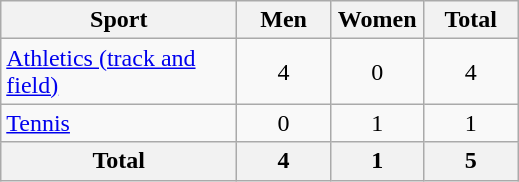<table class="wikitable sortable" style="text-align:center;">
<tr>
<th width=150>Sport</th>
<th width=55>Men</th>
<th width=55>Women</th>
<th width=55>Total</th>
</tr>
<tr>
<td align=left><a href='#'>Athletics (track and field)</a></td>
<td>4</td>
<td>0</td>
<td>4</td>
</tr>
<tr>
<td align=left><a href='#'>Tennis</a></td>
<td>0</td>
<td>1</td>
<td>1</td>
</tr>
<tr>
<th>Total</th>
<th>4</th>
<th>1</th>
<th>5</th>
</tr>
</table>
